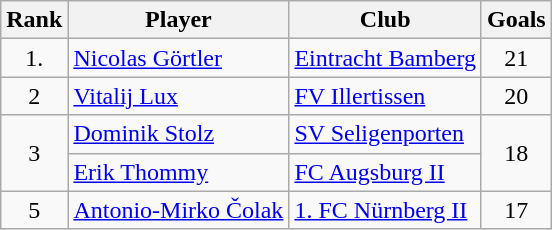<table class="wikitable" style="text-align:center">
<tr>
<th>Rank</th>
<th>Player</th>
<th>Club</th>
<th>Goals</th>
</tr>
<tr>
<td>1.</td>
<td align="left"> <a href='#'>Nicolas Görtler</a></td>
<td align="left"><a href='#'>Eintracht Bamberg</a></td>
<td>21</td>
</tr>
<tr>
<td>2</td>
<td align="left"> <a href='#'>Vitalij Lux</a></td>
<td align="left"><a href='#'>FV Illertissen</a></td>
<td>20</td>
</tr>
<tr>
<td rowspan="2">3</td>
<td align="left"> <a href='#'>Dominik Stolz</a></td>
<td align="left"><a href='#'>SV Seligenporten</a></td>
<td rowspan="2">18</td>
</tr>
<tr>
<td align="left"> <a href='#'>Erik Thommy</a></td>
<td align="left"><a href='#'>FC Augsburg II</a></td>
</tr>
<tr>
<td>5</td>
<td align="left"> <a href='#'>Antonio-Mirko Čolak</a></td>
<td align="left"><a href='#'>1. FC Nürnberg II</a></td>
<td>17</td>
</tr>
</table>
